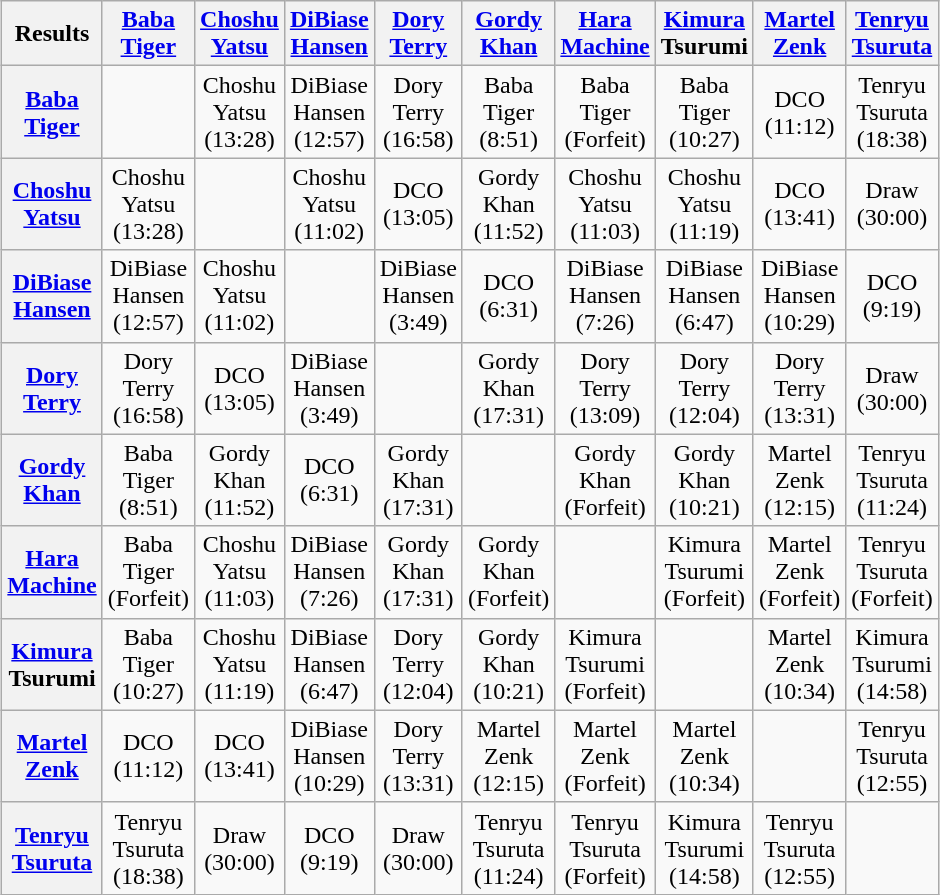<table class="wikitable" style="text-align:center; margin: 1em auto 1em auto">
<tr>
<th>Results</th>
<th><a href='#'>Baba</a><br><a href='#'>Tiger</a></th>
<th><a href='#'>Choshu</a><br><a href='#'>Yatsu</a></th>
<th><a href='#'>DiBiase</a><br><a href='#'>Hansen</a></th>
<th><a href='#'>Dory</a><br><a href='#'>Terry</a></th>
<th><a href='#'>Gordy</a><br><a href='#'>Khan</a></th>
<th><a href='#'>Hara</a><br><a href='#'>Machine</a></th>
<th><a href='#'>Kimura</a><br>Tsurumi</th>
<th><a href='#'>Martel</a><br><a href='#'>Zenk</a></th>
<th><a href='#'>Tenryu</a><br><a href='#'>Tsuruta</a></th>
</tr>
<tr>
<th><a href='#'>Baba</a><br><a href='#'>Tiger</a></th>
<td></td>
<td>Choshu<br>Yatsu<br>(13:28)</td>
<td>DiBiase<br>Hansen<br>(12:57)</td>
<td>Dory<br>Terry<br>(16:58)</td>
<td>Baba<br>Tiger<br>(8:51)</td>
<td>Baba<br>Tiger<br>(Forfeit)</td>
<td>Baba<br>Tiger<br>(10:27)</td>
<td>DCO<br>(11:12)</td>
<td>Tenryu<br>Tsuruta<br>(18:38)</td>
</tr>
<tr>
<th><a href='#'>Choshu</a><br><a href='#'>Yatsu</a></th>
<td>Choshu<br>Yatsu<br>(13:28)</td>
<td></td>
<td>Choshu<br>Yatsu<br>(11:02)</td>
<td>DCO<br>(13:05)</td>
<td>Gordy<br>Khan<br>(11:52)</td>
<td>Choshu<br>Yatsu<br>(11:03)</td>
<td>Choshu<br>Yatsu<br>(11:19)</td>
<td>DCO<br>(13:41)</td>
<td>Draw<br>(30:00)</td>
</tr>
<tr>
<th><a href='#'>DiBiase</a><br><a href='#'>Hansen</a></th>
<td>DiBiase<br>Hansen<br>(12:57)</td>
<td>Choshu<br>Yatsu<br>(11:02)</td>
<td></td>
<td>DiBiase<br>Hansen<br>(3:49)</td>
<td>DCO<br>(6:31)</td>
<td>DiBiase<br>Hansen<br>(7:26)</td>
<td>DiBiase<br>Hansen<br>(6:47)</td>
<td>DiBiase<br>Hansen<br>(10:29)</td>
<td>DCO<br>(9:19)</td>
</tr>
<tr>
<th><a href='#'>Dory</a><br><a href='#'>Terry</a></th>
<td>Dory<br>Terry<br>(16:58)</td>
<td>DCO<br>(13:05)</td>
<td>DiBiase<br>Hansen<br>(3:49)</td>
<td></td>
<td>Gordy<br>Khan<br>(17:31)</td>
<td>Dory<br>Terry<br>(13:09)</td>
<td>Dory<br>Terry<br>(12:04)</td>
<td>Dory<br>Terry<br>(13:31)</td>
<td>Draw<br>(30:00)</td>
</tr>
<tr>
<th><a href='#'>Gordy</a><br><a href='#'>Khan</a></th>
<td>Baba<br>Tiger<br>(8:51)</td>
<td>Gordy<br>Khan<br>(11:52)</td>
<td>DCO<br>(6:31)</td>
<td>Gordy<br>Khan<br>(17:31)</td>
<td></td>
<td>Gordy<br>Khan<br>(Forfeit)</td>
<td>Gordy<br>Khan<br>(10:21)</td>
<td>Martel<br>Zenk<br>(12:15)</td>
<td>Tenryu<br>Tsuruta<br>(11:24)</td>
</tr>
<tr>
<th><a href='#'>Hara</a><br><a href='#'>Machine</a></th>
<td>Baba<br>Tiger<br>(Forfeit)</td>
<td>Choshu<br>Yatsu<br>(11:03)</td>
<td>DiBiase<br>Hansen<br>(7:26)</td>
<td>Gordy<br>Khan<br>(17:31)</td>
<td>Gordy<br>Khan<br>(Forfeit)</td>
<td></td>
<td>Kimura<br>Tsurumi<br>(Forfeit)</td>
<td>Martel<br>Zenk<br>(Forfeit)</td>
<td>Tenryu<br>Tsuruta<br>(Forfeit)</td>
</tr>
<tr>
<th><a href='#'>Kimura</a><br>Tsurumi</th>
<td>Baba<br>Tiger<br>(10:27)</td>
<td>Choshu<br>Yatsu<br>(11:19)</td>
<td>DiBiase<br>Hansen<br>(6:47)</td>
<td>Dory<br>Terry<br>(12:04)</td>
<td>Gordy<br>Khan<br>(10:21)</td>
<td>Kimura<br>Tsurumi<br>(Forfeit)</td>
<td></td>
<td>Martel<br>Zenk<br>(10:34)</td>
<td>Kimura<br>Tsurumi<br>(14:58)</td>
</tr>
<tr>
<th><a href='#'>Martel</a><br><a href='#'>Zenk</a></th>
<td>DCO<br>(11:12)</td>
<td>DCO<br>(13:41)</td>
<td>DiBiase<br>Hansen<br>(10:29)</td>
<td>Dory<br>Terry<br>(13:31)</td>
<td>Martel<br>Zenk<br>(12:15)</td>
<td>Martel<br>Zenk<br>(Forfeit)</td>
<td>Martel<br>Zenk<br>(10:34)</td>
<td></td>
<td>Tenryu<br>Tsuruta<br>(12:55)</td>
</tr>
<tr>
<th><a href='#'>Tenryu</a><br><a href='#'>Tsuruta</a></th>
<td>Tenryu<br>Tsuruta<br>(18:38)</td>
<td>Draw<br>(30:00)</td>
<td>DCO<br>(9:19)</td>
<td>Draw<br>(30:00)</td>
<td>Tenryu<br>Tsuruta<br>(11:24)</td>
<td>Tenryu<br>Tsuruta<br>(Forfeit)</td>
<td>Kimura<br>Tsurumi<br>(14:58)</td>
<td>Tenryu<br>Tsuruta<br>(12:55)</td>
<td></td>
</tr>
</table>
